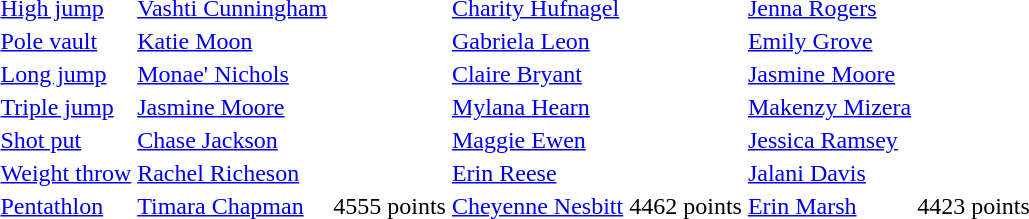<table>
<tr>
<td><a href='#'>High jump</a></td>
<td><a href='#'>Vashti Cunningham</a></td>
<td></td>
<td><a href='#'>Charity Hufnagel</a></td>
<td></td>
<td><a href='#'>Jenna Rogers</a></td>
<td></td>
</tr>
<tr>
<td><a href='#'>Pole vault</a></td>
<td><a href='#'>Katie Moon</a></td>
<td></td>
<td><a href='#'>Gabriela Leon</a></td>
<td></td>
<td><a href='#'>Emily Grove</a></td>
<td></td>
</tr>
<tr>
<td><a href='#'>Long jump</a></td>
<td><a href='#'>Monae' Nichols</a></td>
<td></td>
<td><a href='#'>Claire Bryant</a></td>
<td></td>
<td><a href='#'>Jasmine Moore</a></td>
<td></td>
</tr>
<tr>
<td><a href='#'>Triple jump</a></td>
<td><a href='#'>Jasmine Moore</a></td>
<td></td>
<td><a href='#'>Mylana Hearn</a></td>
<td></td>
<td><a href='#'>Makenzy Mizera</a></td>
<td></td>
</tr>
<tr>
<td><a href='#'>Shot put</a></td>
<td><a href='#'>Chase Jackson</a></td>
<td></td>
<td><a href='#'>Maggie Ewen</a></td>
<td></td>
<td><a href='#'>Jessica Ramsey</a></td>
<td></td>
</tr>
<tr>
<td><a href='#'>Weight throw</a></td>
<td><a href='#'>Rachel Richeson</a></td>
<td></td>
<td><a href='#'>Erin Reese</a></td>
<td></td>
<td><a href='#'>Jalani Davis</a></td>
<td></td>
</tr>
<tr>
<td><a href='#'>Pentathlon</a></td>
<td><a href='#'>Timara Chapman</a></td>
<td>4555 points</td>
<td><a href='#'>Cheyenne Nesbitt</a></td>
<td>4462 points</td>
<td><a href='#'>Erin Marsh</a></td>
<td>4423 points</td>
</tr>
</table>
